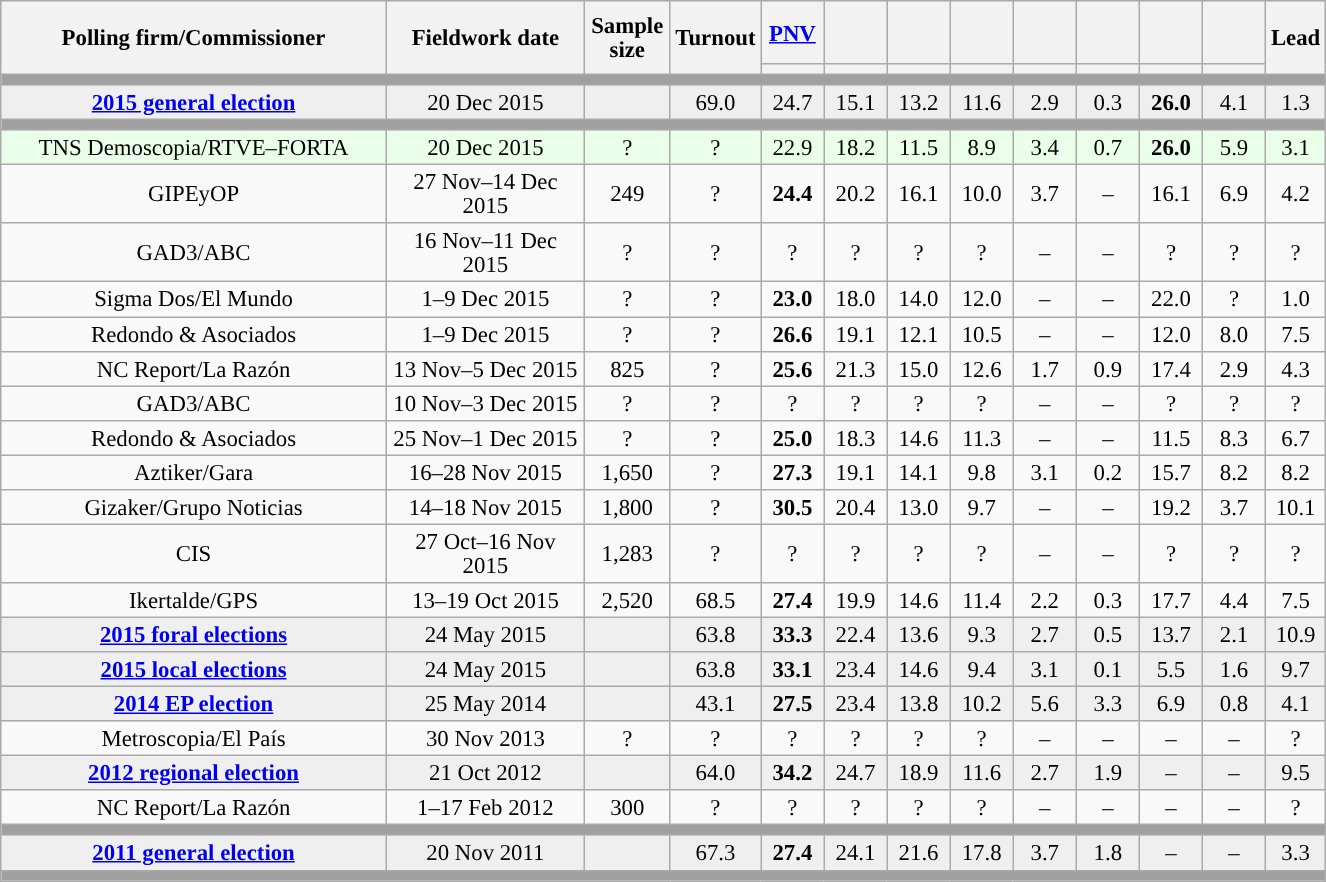<table class="wikitable collapsible collapsed" style="text-align:center; font-size:95%; line-height:16px;">
<tr style="height:42px; background-color:#E9E9E9">
<th style="width:250px;" rowspan="2">Polling firm/Commissioner</th>
<th style="width:125px;" rowspan="2">Fieldwork date</th>
<th style="width:50px;" rowspan="2">Sample size</th>
<th style="width:45px;" rowspan="2">Turnout</th>
<th style="width:35px;"><a href='#'>PNV</a></th>
<th style="width:35px;"><br></th>
<th style="width:35px;"></th>
<th style="width:35px;"></th>
<th style="width:35px;"></th>
<th style="width:35px;"></th>
<th style="width:35px;"></th>
<th style="width:35px;"></th>
<th style="width:30px;" rowspan="2">Lead</th>
</tr>
<tr>
<th style="color:inherit;background:"></th>
<th style="color:inherit;background:"></th>
<th style="color:inherit;background:"></th>
<th style="color:inherit;background:"></th>
<th style="color:inherit;background:"></th>
<th style="color:inherit;background:"></th>
<th style="color:inherit;background:"></th>
<th style="color:inherit;background:"></th>
</tr>
<tr>
<td colspan="13" style="background:#A0A0A0"></td>
</tr>
<tr style="background:#EFEFEF;">
<td><strong><a href='#'>2015 general election</a></strong></td>
<td>20 Dec 2015</td>
<td></td>
<td>69.0</td>
<td>24.7<br></td>
<td>15.1<br></td>
<td>13.2<br></td>
<td>11.6<br></td>
<td>2.9<br></td>
<td>0.3<br></td>
<td><strong>26.0</strong><br></td>
<td>4.1<br></td>
<td style="background:">1.3</td>
</tr>
<tr>
<td colspan="13" style="background:#A0A0A0"></td>
</tr>
<tr style="background:#EAFFEA;">
<td>TNS Demoscopia/RTVE–FORTA</td>
<td>20 Dec 2015</td>
<td>?</td>
<td>?</td>
<td>22.9<br></td>
<td>18.2<br></td>
<td>11.5<br></td>
<td>8.9<br></td>
<td>3.4<br></td>
<td>0.7<br></td>
<td><strong>26.0</strong><br></td>
<td>5.9<br></td>
<td style="background:">3.1</td>
</tr>
<tr>
<td>GIPEyOP</td>
<td>27 Nov–14 Dec 2015</td>
<td>249</td>
<td>?</td>
<td><strong>24.4</strong><br></td>
<td>20.2<br></td>
<td>16.1<br></td>
<td>10.0<br></td>
<td>3.7<br></td>
<td>–</td>
<td>16.1<br></td>
<td>6.9<br></td>
<td style="background:">4.2</td>
</tr>
<tr>
<td>GAD3/ABC</td>
<td>16 Nov–11 Dec 2015</td>
<td>?</td>
<td>?</td>
<td>?<br></td>
<td>?<br></td>
<td>?<br></td>
<td>?<br></td>
<td>–</td>
<td>–</td>
<td>?<br></td>
<td>?<br></td>
<td style="background:">?</td>
</tr>
<tr>
<td>Sigma Dos/El Mundo</td>
<td>1–9 Dec 2015</td>
<td>?</td>
<td>?</td>
<td><strong>23.0</strong><br></td>
<td>18.0<br></td>
<td>14.0<br></td>
<td>12.0<br></td>
<td>–</td>
<td>–</td>
<td>22.0<br></td>
<td>?<br></td>
<td style="background:">1.0</td>
</tr>
<tr>
<td>Redondo & Asociados</td>
<td>1–9 Dec 2015</td>
<td>?</td>
<td>?</td>
<td><strong>26.6</strong><br></td>
<td>19.1<br></td>
<td>12.1<br></td>
<td>10.5<br></td>
<td>–</td>
<td>–</td>
<td>12.0<br></td>
<td>8.0<br></td>
<td style="background:">7.5</td>
</tr>
<tr>
<td>NC Report/La Razón</td>
<td>13 Nov–5 Dec 2015</td>
<td>825</td>
<td>?</td>
<td><strong>25.6</strong><br></td>
<td>21.3<br></td>
<td>15.0<br></td>
<td>12.6<br></td>
<td>1.7<br></td>
<td>0.9<br></td>
<td>17.4<br></td>
<td>2.9<br></td>
<td style="background:">4.3</td>
</tr>
<tr>
<td>GAD3/ABC</td>
<td>10 Nov–3 Dec 2015</td>
<td>?</td>
<td>?</td>
<td>?<br></td>
<td>?<br></td>
<td>?<br></td>
<td>?<br></td>
<td>–</td>
<td>–</td>
<td>?<br></td>
<td>?<br></td>
<td style="background:">?</td>
</tr>
<tr>
<td>Redondo & Asociados</td>
<td>25 Nov–1 Dec 2015</td>
<td>?</td>
<td>?</td>
<td><strong>25.0</strong><br></td>
<td>18.3<br></td>
<td>14.6<br></td>
<td>11.3<br></td>
<td>–</td>
<td>–</td>
<td>11.5<br></td>
<td>8.3<br></td>
<td style="background:">6.7</td>
</tr>
<tr>
<td>Aztiker/Gara</td>
<td>16–28 Nov 2015</td>
<td>1,650</td>
<td>?</td>
<td><strong>27.3</strong><br></td>
<td>19.1<br></td>
<td>14.1<br></td>
<td>9.8<br></td>
<td>3.1<br></td>
<td>0.2<br></td>
<td>15.7<br></td>
<td>8.2<br></td>
<td style="background:">8.2</td>
</tr>
<tr>
<td>Gizaker/Grupo Noticias</td>
<td>14–18 Nov 2015</td>
<td>1,800</td>
<td>?</td>
<td><strong>30.5</strong><br></td>
<td>20.4<br></td>
<td>13.0<br></td>
<td>9.7<br></td>
<td>–</td>
<td>–</td>
<td>19.2<br></td>
<td>3.7<br></td>
<td style="background:">10.1</td>
</tr>
<tr>
<td>CIS</td>
<td>27 Oct–16 Nov 2015</td>
<td>1,283</td>
<td>?</td>
<td>?<br></td>
<td>?<br></td>
<td>?<br></td>
<td>?<br></td>
<td>–</td>
<td>–</td>
<td>?<br></td>
<td>?<br></td>
<td style="background:">?</td>
</tr>
<tr>
<td>Ikertalde/GPS</td>
<td>13–19 Oct 2015</td>
<td>2,520</td>
<td>68.5</td>
<td><strong>27.4</strong><br></td>
<td>19.9<br></td>
<td>14.6<br></td>
<td>11.4<br></td>
<td>2.2<br></td>
<td>0.3<br></td>
<td>17.7<br></td>
<td>4.4<br></td>
<td style="background:">7.5</td>
</tr>
<tr style="background:#EFEFEF;">
<td><strong><a href='#'>2015 foral elections</a></strong></td>
<td>24 May 2015</td>
<td></td>
<td>63.8</td>
<td><strong>33.3</strong><br></td>
<td>22.4<br></td>
<td>13.6<br></td>
<td>9.3<br></td>
<td>2.7<br></td>
<td>0.5<br></td>
<td>13.7<br></td>
<td>2.1<br></td>
<td style="background:">10.9</td>
</tr>
<tr style="background:#EFEFEF;">
<td><strong><a href='#'>2015 local elections</a></strong></td>
<td>24 May 2015</td>
<td></td>
<td>63.8</td>
<td><strong>33.1</strong></td>
<td>23.4</td>
<td>14.6</td>
<td>9.4</td>
<td>3.1</td>
<td>0.1</td>
<td>5.5</td>
<td>1.6</td>
<td style="background:">9.7</td>
</tr>
<tr style="background:#EFEFEF;">
<td><strong><a href='#'>2014 EP election</a></strong></td>
<td>25 May 2014</td>
<td></td>
<td>43.1</td>
<td><strong>27.5</strong><br></td>
<td>23.4<br></td>
<td>13.8<br></td>
<td>10.2<br></td>
<td>5.6<br></td>
<td>3.3<br></td>
<td>6.9<br></td>
<td>0.8<br></td>
<td style="background:">4.1</td>
</tr>
<tr>
<td>Metroscopia/El País</td>
<td>30 Nov 2013</td>
<td>?</td>
<td>?</td>
<td>?<br></td>
<td>?<br></td>
<td>?<br></td>
<td>?<br></td>
<td>–</td>
<td>–</td>
<td>–</td>
<td>–</td>
<td style="background:">?</td>
</tr>
<tr style="background:#EFEFEF;">
<td><strong><a href='#'>2012 regional election</a></strong></td>
<td>21 Oct 2012</td>
<td></td>
<td>64.0</td>
<td><strong>34.2</strong><br></td>
<td>24.7<br></td>
<td>18.9<br></td>
<td>11.6<br></td>
<td>2.7<br></td>
<td>1.9<br></td>
<td>–</td>
<td>–</td>
<td style="background:">9.5</td>
</tr>
<tr>
<td>NC Report/La Razón</td>
<td>1–17 Feb 2012</td>
<td>300</td>
<td>?</td>
<td>?<br></td>
<td>?<br></td>
<td>?<br></td>
<td>?<br></td>
<td>–</td>
<td>–</td>
<td>–</td>
<td>–</td>
<td style="background:">?</td>
</tr>
<tr>
<td colspan="13" style="background:#A0A0A0"></td>
</tr>
<tr style="background:#EFEFEF;">
<td><strong><a href='#'>2011 general election</a></strong></td>
<td>20 Nov 2011</td>
<td></td>
<td>67.3</td>
<td><strong>27.4</strong><br></td>
<td>24.1<br></td>
<td>21.6<br></td>
<td>17.8<br></td>
<td>3.7<br></td>
<td>1.8<br></td>
<td>–</td>
<td>–</td>
<td style="background:">3.3</td>
</tr>
<tr>
<td colspan="13" style="background:#A0A0A0"></td>
</tr>
</table>
